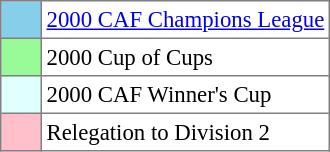<table bgcolor="#f7f8ff" cellpadding="3" cellspacing="0" border="1" style="font-size: 95%; border: gray solid 1px; border-collapse: collapse;text-align:center;">
<tr>
<td style="background: #87ceeb;" width="20"></td>
<td bgcolor="#ffffff" align="left"><a href='#'>2000 CAF Champions League</a></td>
</tr>
<tr>
<td style="background: #98fb98" width="20"></td>
<td bgcolor="#ffffff" align="left">2000 Cup of Cups</td>
</tr>
<tr>
<td style="background: #e0ffff" width="20"></td>
<td bgcolor="#ffffff" align="left">2000 CAF Winner's Cup</td>
</tr>
<tr>
<td style="background: #ffc0cb" width="20"></td>
<td bgcolor="#ffffff" align="left">Relegation to Division 2</td>
</tr>
</table>
